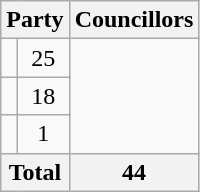<table class="wikitable">
<tr>
<th colspan=2>Party</th>
<th>Councillors</th>
</tr>
<tr>
<td></td>
<td align=center>25</td>
</tr>
<tr>
<td></td>
<td align=center>18</td>
</tr>
<tr>
<td></td>
<td align=center>1</td>
</tr>
<tr>
<th colspan=2>Total</th>
<th align=center>44</th>
</tr>
</table>
